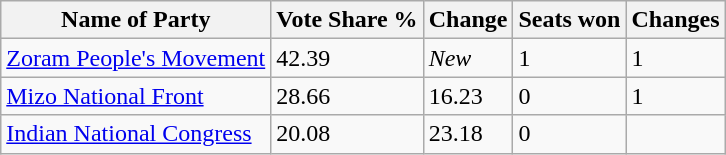<table class="wikitable sortable">
<tr>
<th>Name of Party</th>
<th>Vote Share %</th>
<th>Change</th>
<th>Seats won</th>
<th>Changes</th>
</tr>
<tr>
<td><a href='#'>Zoram People's Movement</a></td>
<td>42.39</td>
<td><em>New</em></td>
<td>1</td>
<td> 1</td>
</tr>
<tr>
<td><a href='#'>Mizo National Front</a></td>
<td>28.66</td>
<td> 16.23</td>
<td>0</td>
<td> 1</td>
</tr>
<tr>
<td><a href='#'>Indian National Congress</a></td>
<td>20.08</td>
<td> 23.18</td>
<td>0</td>
<td></td>
</tr>
</table>
